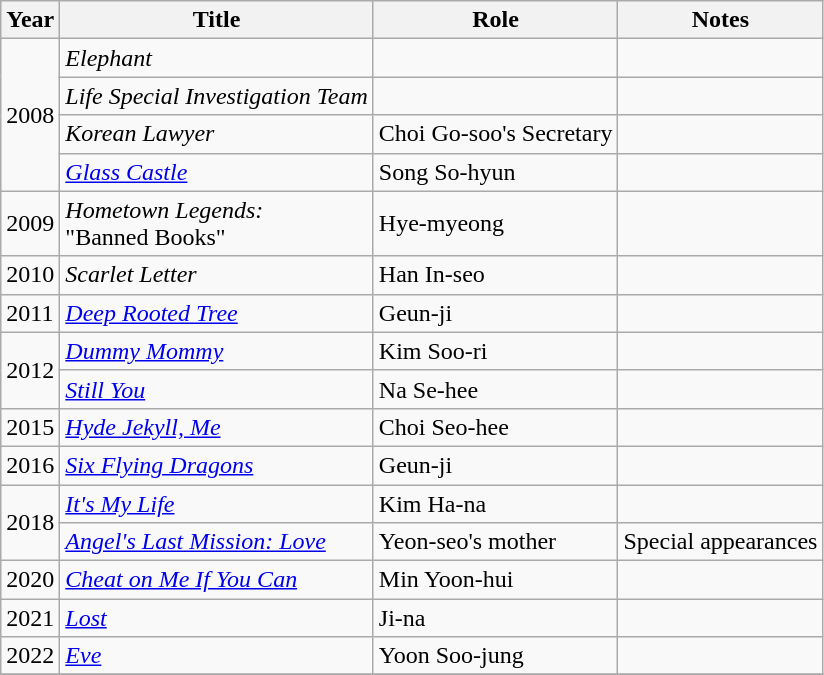<table class="wikitable">
<tr>
<th>Year</th>
<th>Title</th>
<th>Role</th>
<th>Notes</th>
</tr>
<tr>
<td rowspan=4>2008</td>
<td><em>Elephant</em></td>
<td></td>
<td></td>
</tr>
<tr>
<td><em>Life Special Investigation Team</em></td>
<td></td>
<td></td>
</tr>
<tr>
<td><em>Korean Lawyer</em></td>
<td>Choi Go-soo's Secretary</td>
<td></td>
</tr>
<tr>
<td><em><a href='#'>Glass Castle</a></em></td>
<td>Song So-hyun</td>
<td></td>
</tr>
<tr>
<td>2009</td>
<td><em>Hometown Legends:</em><br>"Banned Books"</td>
<td>Hye-myeong</td>
<td></td>
</tr>
<tr>
<td>2010</td>
<td><em>Scarlet Letter</em></td>
<td>Han In-seo</td>
<td></td>
</tr>
<tr>
<td>2011</td>
<td><em><a href='#'>Deep Rooted Tree</a></em></td>
<td>Geun-ji</td>
<td></td>
</tr>
<tr>
<td rowspan=2>2012</td>
<td><em><a href='#'>Dummy Mommy</a></em></td>
<td>Kim Soo-ri</td>
<td></td>
</tr>
<tr>
<td><em><a href='#'>Still You</a></em></td>
<td>Na Se-hee</td>
<td></td>
</tr>
<tr>
<td>2015</td>
<td><em><a href='#'>Hyde Jekyll, Me</a></em></td>
<td>Choi Seo-hee</td>
<td></td>
</tr>
<tr>
<td>2016</td>
<td><em><a href='#'>Six Flying Dragons</a></em></td>
<td>Geun-ji</td>
<td></td>
</tr>
<tr>
<td rowspan=2>2018</td>
<td><em><a href='#'>It's My Life</a></em></td>
<td>Kim Ha-na</td>
<td></td>
</tr>
<tr>
<td><em><a href='#'>Angel's Last Mission: Love</a></em></td>
<td>Yeon-seo's mother</td>
<td>Special appearances</td>
</tr>
<tr>
<td>2020</td>
<td><em><a href='#'>Cheat on Me If You Can</a></em></td>
<td>Min Yoon-hui</td>
<td></td>
</tr>
<tr>
<td>2021</td>
<td><em><a href='#'>Lost</a></em></td>
<td>Ji-na</td>
<td></td>
</tr>
<tr>
<td>2022</td>
<td><em><a href='#'>Eve</a></em></td>
<td>Yoon Soo-jung</td>
<td></td>
</tr>
<tr>
</tr>
</table>
